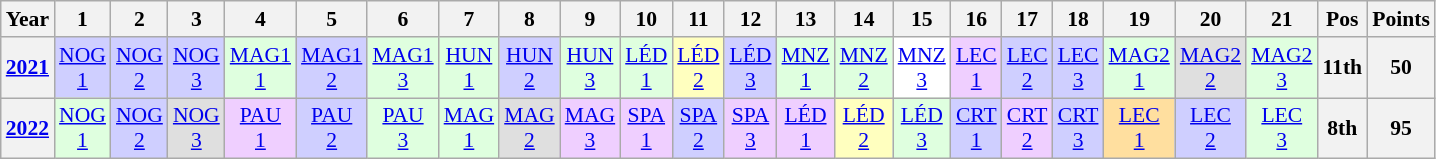<table class="wikitable" style="text-align:center; font-size:90%">
<tr>
<th>Year</th>
<th>1</th>
<th>2</th>
<th>3</th>
<th>4</th>
<th>5</th>
<th>6</th>
<th>7</th>
<th>8</th>
<th>9</th>
<th>10</th>
<th>11</th>
<th>12</th>
<th>13</th>
<th>14</th>
<th>15</th>
<th>16</th>
<th>17</th>
<th>18</th>
<th>19</th>
<th>20</th>
<th>21</th>
<th>Pos</th>
<th>Points</th>
</tr>
<tr>
<th><a href='#'>2021</a></th>
<td style="background:#CFCFFF;"><a href='#'>NOG<br>1</a><br></td>
<td style="background:#CFCFFF;"><a href='#'>NOG<br>2</a><br></td>
<td style="background:#CFCFFF;"><a href='#'>NOG<br>3</a><br></td>
<td style="background:#DFFFDF;"><a href='#'>MAG1<br>1</a><br></td>
<td style="background:#CFCFFF;"><a href='#'>MAG1<br>2</a><br></td>
<td style="background:#DFFFDF;"><a href='#'>MAG1<br>3</a><br></td>
<td style="background:#DFFFDF;"><a href='#'>HUN<br>1</a><br></td>
<td style="background:#CFCFFF;"><a href='#'>HUN<br>2</a><br></td>
<td style="background:#DFFFDF;"><a href='#'>HUN<br>3</a><br></td>
<td style="background:#DFFFDF;"><a href='#'>LÉD<br>1</a><br></td>
<td style="background:#FFFFBF;"><a href='#'>LÉD<br>2</a><br></td>
<td style="background:#CFCFFF;"><a href='#'>LÉD<br>3</a><br></td>
<td style="background:#DFFFDF;"><a href='#'>MNZ<br>1</a><br></td>
<td style="background:#DFFFDF;"><a href='#'>MNZ<br>2</a><br></td>
<td style="background:#FFFFFF;"><a href='#'>MNZ<br>3</a><br></td>
<td style="background:#EFCFFF;"><a href='#'>LEC<br>1</a><br></td>
<td style="background:#CFCFFF;"><a href='#'>LEC<br>2</a><br></td>
<td style="background:#CFCFFF;"><a href='#'>LEC<br>3</a><br></td>
<td style="background:#DFFFDF;"><a href='#'>MAG2<br>1</a><br></td>
<td style="background:#DFDFDF;"><a href='#'>MAG2<br>2</a><br></td>
<td style="background:#DFFFDF;"><a href='#'>MAG2<br>3</a><br></td>
<th>11th</th>
<th>50</th>
</tr>
<tr>
<th><a href='#'>2022</a></th>
<td style="background:#DFFFDF;"><a href='#'>NOG<br>1</a><br></td>
<td style="background:#CFCFFF;"><a href='#'>NOG<br>2</a><br></td>
<td style="background:#DFDFDF;"><a href='#'>NOG<br>3</a><br></td>
<td style="background:#EFCFFF;"><a href='#'>PAU<br>1</a><br></td>
<td style="background:#CFCFFF;"><a href='#'>PAU<br>2</a><br></td>
<td style="background:#DFFFDF;"><a href='#'>PAU<br>3</a><br></td>
<td style="background:#DFFFDF;"><a href='#'>MAG<br>1</a><br></td>
<td style="background:#DFDFDF;"><a href='#'>MAG<br>2</a><br></td>
<td style="background:#EFCFFF;"><a href='#'>MAG<br>3</a><br></td>
<td style="background:#EFCFFF;"><a href='#'>SPA<br>1</a><br></td>
<td style="background:#CFCFFF;"><a href='#'>SPA<br>2</a><br></td>
<td style="background:#EFCFFF;"><a href='#'>SPA<br>3</a><br></td>
<td style="background:#EFCFFF;"><a href='#'>LÉD<br>1</a><br></td>
<td style="background:#FFFFBF;"><a href='#'>LÉD<br>2</a><br></td>
<td style="background:#DFFFDF;"><a href='#'>LÉD<br>3</a><br></td>
<td style="background:#CFCFFF;"><a href='#'>CRT<br>1</a><br></td>
<td style="background:#EFCFFF;"><a href='#'>CRT<br>2</a><br></td>
<td style="background:#CFCFFF;"><a href='#'>CRT<br>3</a><br></td>
<td style="background:#FFDF9F;"><a href='#'>LEC<br>1</a><br></td>
<td style="background:#CFCFFF;"><a href='#'>LEC<br>2</a><br></td>
<td style="background:#DFFFDF;"><a href='#'>LEC<br>3</a><br></td>
<th>8th</th>
<th>95</th>
</tr>
</table>
